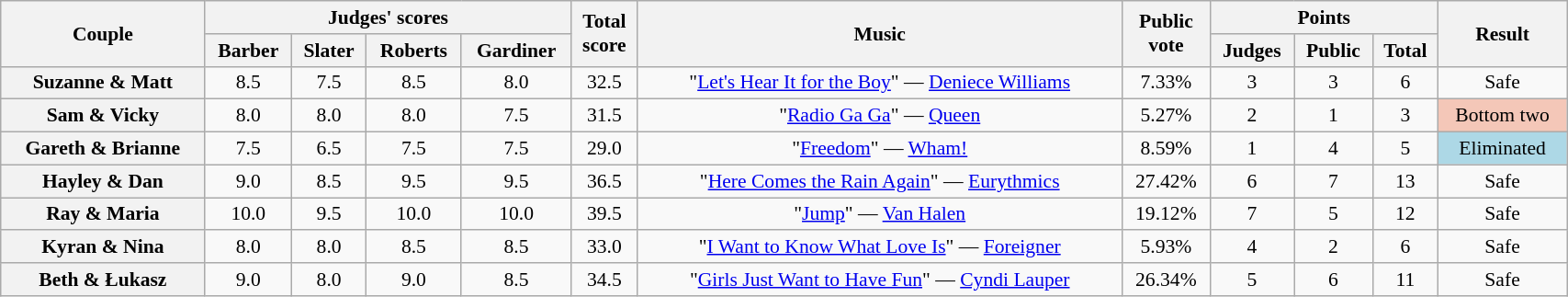<table class="wikitable sortable" style="text-align:center; font-size:90%; width: 90%">
<tr>
<th scope="col" rowspan=2>Couple</th>
<th scope="col" colspan=4 class="unsortable">Judges' scores</th>
<th scope="col" rowspan=2>Total<br>score</th>
<th scope="col" rowspan=2 class="unsortable">Music</th>
<th scope="col" rowspan=2>Public<br>vote</th>
<th scope="col" colspan=3 class="unsortable">Points</th>
<th scope="col" rowspan=2 class="unsortable">Result</th>
</tr>
<tr>
<th class="unsortable">Barber</th>
<th class="unsortable">Slater</th>
<th class="unsortable">Roberts</th>
<th class="unsortable">Gardiner</th>
<th class="unsortable">Judges</th>
<th class="unsortable">Public</th>
<th class="unsortable">Total</th>
</tr>
<tr>
<th scope="row">Suzanne & Matt</th>
<td>8.5</td>
<td>7.5</td>
<td>8.5</td>
<td>8.0</td>
<td>32.5</td>
<td>"<a href='#'>Let's Hear It for the Boy</a>" — <a href='#'>Deniece Williams</a></td>
<td>7.33%</td>
<td>3</td>
<td>3</td>
<td>6</td>
<td>Safe</td>
</tr>
<tr>
<th scope="row">Sam & Vicky</th>
<td>8.0</td>
<td>8.0</td>
<td>8.0</td>
<td>7.5</td>
<td>31.5</td>
<td>"<a href='#'>Radio Ga Ga</a>" — <a href='#'>Queen</a></td>
<td>5.27%</td>
<td>2</td>
<td>1</td>
<td>3</td>
<td bgcolor="f4c7b8">Bottom two</td>
</tr>
<tr>
<th scope="row">Gareth & Brianne</th>
<td>7.5</td>
<td>6.5</td>
<td>7.5</td>
<td>7.5</td>
<td>29.0</td>
<td>"<a href='#'>Freedom</a>" — <a href='#'>Wham!</a></td>
<td>8.59%</td>
<td>1</td>
<td>4</td>
<td>5</td>
<td bgcolor="lightblue">Eliminated</td>
</tr>
<tr>
<th scope="row">Hayley & Dan</th>
<td>9.0</td>
<td>8.5</td>
<td>9.5</td>
<td>9.5</td>
<td>36.5</td>
<td>"<a href='#'>Here Comes the Rain Again</a>" — <a href='#'>Eurythmics</a></td>
<td>27.42%</td>
<td>6</td>
<td>7</td>
<td>13</td>
<td>Safe</td>
</tr>
<tr>
<th scope="row">Ray & Maria</th>
<td>10.0</td>
<td>9.5</td>
<td>10.0</td>
<td>10.0</td>
<td>39.5</td>
<td>"<a href='#'>Jump</a>" — <a href='#'>Van Halen</a></td>
<td>19.12%</td>
<td>7</td>
<td>5</td>
<td>12</td>
<td>Safe</td>
</tr>
<tr>
<th scope="row">Kyran & Nina</th>
<td>8.0</td>
<td>8.0</td>
<td>8.5</td>
<td>8.5</td>
<td>33.0</td>
<td>"<a href='#'>I Want to Know What Love Is</a>" — <a href='#'>Foreigner</a></td>
<td>5.93%</td>
<td>4</td>
<td>2</td>
<td>6</td>
<td>Safe</td>
</tr>
<tr>
<th scope="row">Beth & Łukasz</th>
<td>9.0</td>
<td>8.0</td>
<td>9.0</td>
<td>8.5</td>
<td>34.5</td>
<td>"<a href='#'>Girls Just Want to Have Fun</a>" — <a href='#'>Cyndi Lauper</a></td>
<td>26.34%</td>
<td>5</td>
<td>6</td>
<td>11</td>
<td>Safe</td>
</tr>
</table>
